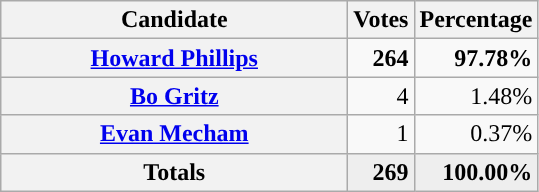<table class="wikitable plainrowheaders" style="text-align:right;" border="1">
<tr>
<th scope="col" style="width:14em;">Candidate</th>
<th scope="col">Votes</th>
<th scope="col">Percentage</th>
</tr>
<tr>
<th scope="row"><a href='#'>Howard Phillips</a></th>
<td><strong>264</strong></td>
<td><strong>97.78%</strong></td>
</tr>
<tr>
<th scope="row"><a href='#'>Bo Gritz</a></th>
<td>4</td>
<td>1.48%</td>
</tr>
<tr>
<th scope="row"><a href='#'>Evan Mecham</a></th>
<td>1</td>
<td>0.37%</td>
</tr>
<tr style="background:#eee;">
<th scope="row"><strong>Totals</strong></th>
<td><strong>269</strong></td>
<td><strong>100.00%</strong></td>
</tr>
</table>
